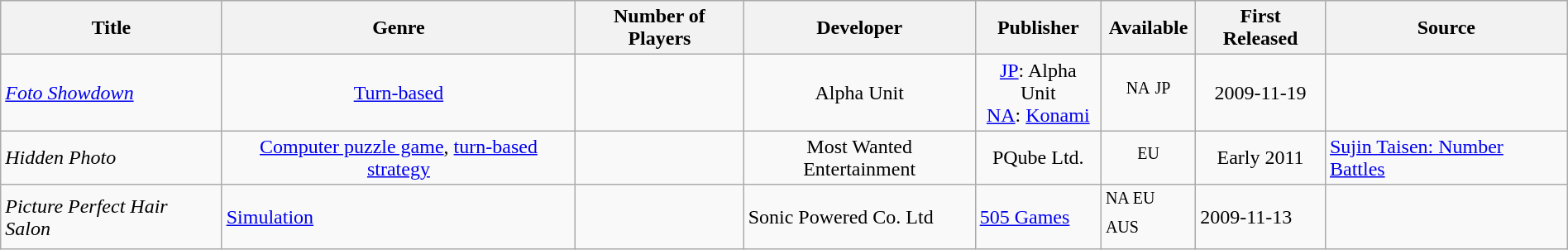<table class="wikitable sortable" style="width:100%" cellpadding="1" border="1">
<tr>
<th>Title</th>
<th>Genre</th>
<th>Number of Players</th>
<th>Developer</th>
<th>Publisher</th>
<th>Available</th>
<th>First Released</th>
<th>Source</th>
</tr>
<tr>
<td><em><a href='#'>Foto Showdown</a></em></td>
<td align="center"><a href='#'>Turn-based</a></td>
<td></td>
<td align="center">Alpha Unit</td>
<td align="center"><a href='#'>JP</a>: Alpha Unit<br><a href='#'>NA</a>: <a href='#'>Konami</a></td>
<td align="center"><sup>NA</sup> <sup>JP</sup></td>
<td align="center">2009-11-19</td>
<td></td>
</tr>
<tr>
<td><em>Hidden Photo</em></td>
<td align="center"><a href='#'>Computer puzzle game</a>, <a href='#'>turn-based strategy</a></td>
<td></td>
<td align="center">Most Wanted Entertainment</td>
<td align="center">PQube Ltd.</td>
<td align="center"><sup>EU</sup></td>
<td align="center">Early 2011</td>
<td><a href='#'>Sujin Taisen: Number Battles</a></td>
</tr>
<tr>
<td><em>Picture Perfect Hair Salon</em></td>
<td><a href='#'>Simulation</a></td>
<td></td>
<td>Sonic Powered Co. Ltd</td>
<td><a href='#'>505 Games</a></td>
<td><sup>NA EU AUS</sup></td>
<td>2009-11-13</td>
<td></td>
</tr>
</table>
